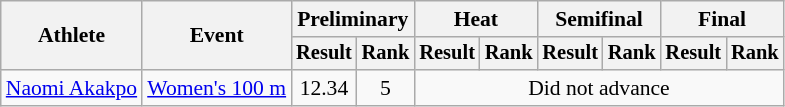<table class="wikitable" style="font-size:90%">
<tr>
<th rowspan="2">Athlete</th>
<th rowspan="2">Event</th>
<th colspan="2">Preliminary</th>
<th colspan="2">Heat</th>
<th colspan="2">Semifinal</th>
<th colspan="2">Final</th>
</tr>
<tr style="font-size:95%">
<th>Result</th>
<th>Rank</th>
<th>Result</th>
<th>Rank</th>
<th>Result</th>
<th>Rank</th>
<th>Result</th>
<th>Rank</th>
</tr>
<tr align=center>
<td align=left><a href='#'>Naomi Akakpo</a></td>
<td align=left><a href='#'>Women's 100 m</a></td>
<td>12.34</td>
<td>5</td>
<td colspan=6>Did not advance</td>
</tr>
</table>
